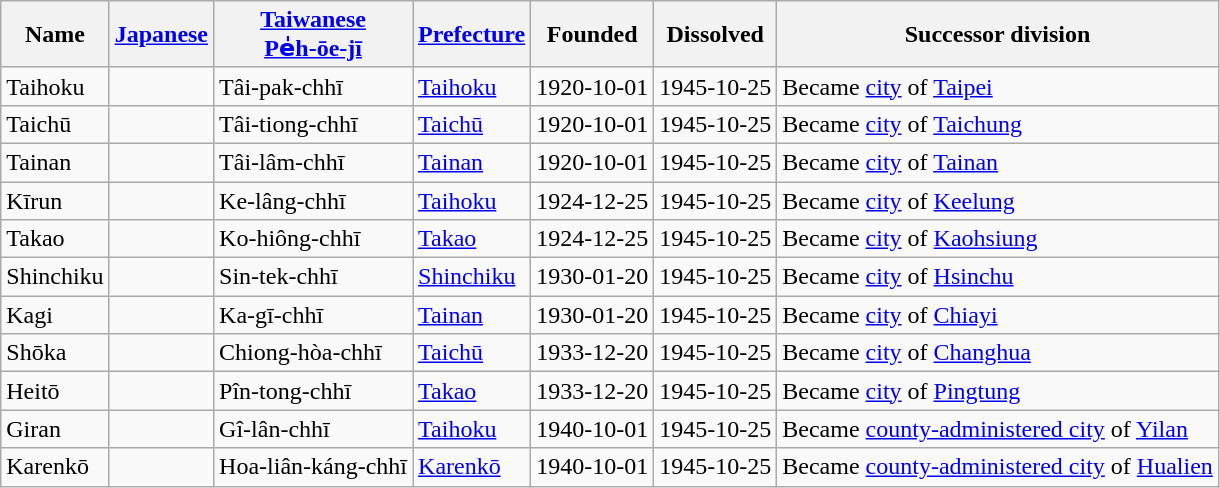<table class="wikitable sortable">
<tr>
<th>Name</th>
<th><a href='#'>Japanese</a></th>
<th><a href='#'>Taiwanese</a><br><a href='#'>Pe̍h-ōe-jī</a></th>
<th><a href='#'>Prefecture</a></th>
<th>Founded</th>
<th>Dissolved</th>
<th>Successor division</th>
</tr>
<tr>
<td>Taihoku</td>
<td></td>
<td>Tâi-pak-chhī</td>
<td><a href='#'>Taihoku</a></td>
<td>1920-10-01</td>
<td>1945-10-25</td>
<td>Became <a href='#'>city</a> of <a href='#'>Taipei</a></td>
</tr>
<tr>
<td>Taichū</td>
<td></td>
<td>Tâi-tiong-chhī</td>
<td><a href='#'>Taichū</a></td>
<td>1920-10-01</td>
<td>1945-10-25</td>
<td>Became <a href='#'>city</a> of <a href='#'>Taichung</a></td>
</tr>
<tr>
<td>Tainan</td>
<td></td>
<td>Tâi-lâm-chhī</td>
<td><a href='#'>Tainan</a></td>
<td>1920-10-01</td>
<td>1945-10-25</td>
<td>Became <a href='#'>city</a> of <a href='#'>Tainan</a></td>
</tr>
<tr>
<td>Kīrun</td>
<td></td>
<td>Ke-lâng-chhī</td>
<td><a href='#'>Taihoku</a></td>
<td>1924-12-25</td>
<td>1945-10-25</td>
<td>Became <a href='#'>city</a> of <a href='#'>Keelung</a></td>
</tr>
<tr>
<td>Takao</td>
<td></td>
<td>Ko-hiông-chhī</td>
<td><a href='#'>Takao</a></td>
<td>1924-12-25</td>
<td>1945-10-25</td>
<td>Became <a href='#'>city</a> of <a href='#'>Kaohsiung</a></td>
</tr>
<tr>
<td>Shinchiku</td>
<td></td>
<td>Sin-tek-chhī</td>
<td><a href='#'>Shinchiku</a></td>
<td>1930-01-20</td>
<td>1945-10-25</td>
<td>Became <a href='#'>city</a> of <a href='#'>Hsinchu</a></td>
</tr>
<tr>
<td>Kagi</td>
<td></td>
<td>Ka-gī-chhī</td>
<td><a href='#'>Tainan</a></td>
<td>1930-01-20</td>
<td>1945-10-25</td>
<td>Became <a href='#'>city</a> of <a href='#'>Chiayi</a></td>
</tr>
<tr>
<td>Shōka</td>
<td></td>
<td>Chiong-hòa-chhī</td>
<td><a href='#'>Taichū</a></td>
<td>1933-12-20</td>
<td>1945-10-25</td>
<td>Became <a href='#'>city</a> of <a href='#'>Changhua</a></td>
</tr>
<tr>
<td>Heitō</td>
<td></td>
<td>Pîn-tong-chhī</td>
<td><a href='#'>Takao</a></td>
<td>1933-12-20</td>
<td>1945-10-25</td>
<td>Became <a href='#'>city</a> of <a href='#'>Pingtung</a></td>
</tr>
<tr>
<td>Giran</td>
<td></td>
<td>Gî-lân-chhī</td>
<td><a href='#'>Taihoku</a></td>
<td>1940-10-01</td>
<td>1945-10-25</td>
<td>Became <a href='#'>county-administered city</a> of <a href='#'>Yilan</a></td>
</tr>
<tr>
<td>Karenkō</td>
<td></td>
<td>Hoa-liân-káng-chhī</td>
<td><a href='#'>Karenkō</a></td>
<td>1940-10-01</td>
<td>1945-10-25</td>
<td>Became <a href='#'>county-administered city</a> of <a href='#'>Hualien</a></td>
</tr>
</table>
